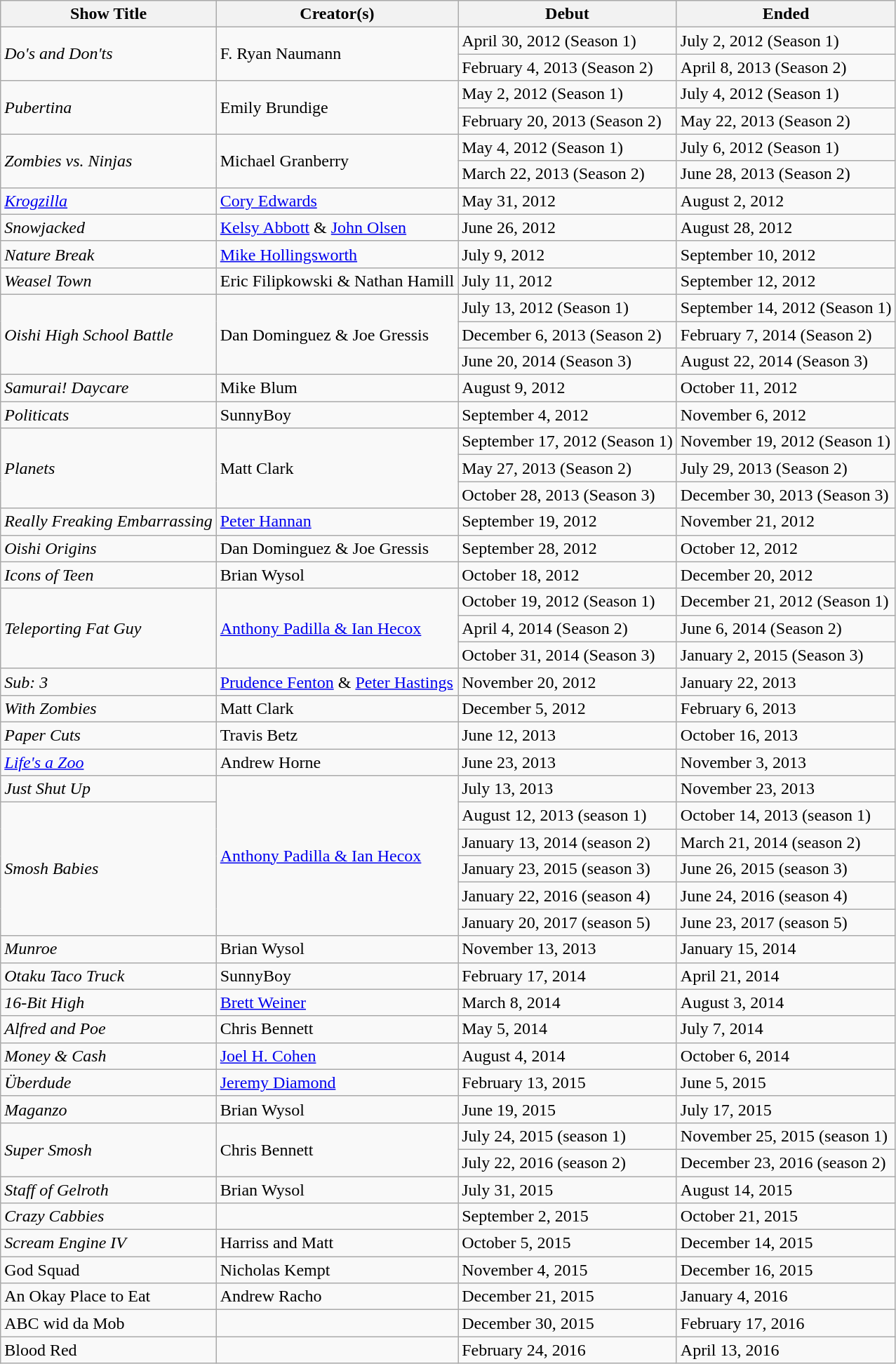<table class="wikitable sortable">
<tr>
<th>Show Title</th>
<th>Creator(s)</th>
<th>Debut</th>
<th>Ended</th>
</tr>
<tr>
<td rowspan="2"><em>Do's and Don'ts</em></td>
<td rowspan="2">F. Ryan Naumann</td>
<td>April 30, 2012 (Season 1)</td>
<td>July 2, 2012 (Season 1)</td>
</tr>
<tr>
<td>February 4, 2013 (Season 2)</td>
<td>April 8, 2013 (Season 2)</td>
</tr>
<tr>
<td rowspan="2"><em>Pubertina</em></td>
<td rowspan="2">Emily Brundige</td>
<td>May 2, 2012 (Season 1)</td>
<td>July 4, 2012 (Season 1)</td>
</tr>
<tr>
<td>February 20, 2013 (Season 2)</td>
<td>May 22, 2013 (Season 2)</td>
</tr>
<tr>
<td rowspan="2"><em>Zombies vs. Ninjas</em></td>
<td rowspan="2">Michael Granberry</td>
<td>May 4, 2012 (Season 1)</td>
<td>July 6, 2012 (Season 1)</td>
</tr>
<tr>
<td>March 22, 2013 (Season 2)</td>
<td>June 28, 2013 (Season 2)</td>
</tr>
<tr>
<td><em><a href='#'>Krogzilla</a></em></td>
<td><a href='#'>Cory Edwards</a></td>
<td>May 31, 2012</td>
<td>August 2, 2012</td>
</tr>
<tr>
<td><em>Snowjacked</em></td>
<td><a href='#'>Kelsy Abbott</a> & <a href='#'>John Olsen</a></td>
<td>June 26, 2012</td>
<td>August 28, 2012</td>
</tr>
<tr>
<td><em>Nature Break</em></td>
<td><a href='#'>Mike Hollingsworth</a></td>
<td>July 9, 2012</td>
<td>September 10, 2012</td>
</tr>
<tr>
<td><em>Weasel Town</em></td>
<td>Eric Filipkowski & Nathan Hamill</td>
<td>July 11, 2012</td>
<td>September 12, 2012</td>
</tr>
<tr>
<td rowspan="3"><em>Oishi High School Battle</em></td>
<td rowspan="3">Dan Dominguez & Joe Gressis</td>
<td>July 13, 2012 (Season 1)</td>
<td>September 14, 2012 (Season 1)</td>
</tr>
<tr>
<td>December 6, 2013 (Season 2)</td>
<td>February 7, 2014 (Season 2)</td>
</tr>
<tr>
<td>June 20, 2014 (Season 3)</td>
<td>August 22, 2014 (Season 3)</td>
</tr>
<tr>
<td><em>Samurai! Daycare</em></td>
<td>Mike Blum</td>
<td>August 9, 2012</td>
<td>October 11, 2012</td>
</tr>
<tr>
<td><em>Politicats</em></td>
<td>SunnyBoy</td>
<td>September 4, 2012</td>
<td>November 6, 2012</td>
</tr>
<tr>
<td rowspan="3"><em>Planets</em></td>
<td rowspan="3">Matt Clark</td>
<td>September 17, 2012 (Season 1)</td>
<td>November 19, 2012 (Season 1)</td>
</tr>
<tr>
<td>May 27, 2013 (Season 2)</td>
<td>July 29, 2013 (Season 2)</td>
</tr>
<tr>
<td>October 28, 2013 (Season 3)</td>
<td>December 30, 2013 (Season 3)</td>
</tr>
<tr>
<td><em>Really Freaking Embarrassing</em></td>
<td><a href='#'>Peter Hannan</a></td>
<td>September 19, 2012</td>
<td>November 21, 2012</td>
</tr>
<tr>
<td><em>Oishi Origins</em></td>
<td>Dan Dominguez & Joe Gressis</td>
<td>September 28, 2012</td>
<td>October 12, 2012</td>
</tr>
<tr>
<td><em>Icons of Teen</em></td>
<td>Brian Wysol</td>
<td>October 18, 2012</td>
<td>December 20, 2012</td>
</tr>
<tr>
<td rowspan="3"><em>Teleporting Fat Guy</em></td>
<td rowspan="3"><a href='#'>Anthony Padilla & Ian Hecox</a></td>
<td>October 19, 2012 (Season 1)</td>
<td>December 21, 2012 (Season 1)</td>
</tr>
<tr>
<td>April 4, 2014 (Season 2)</td>
<td>June 6, 2014 (Season 2)</td>
</tr>
<tr>
<td>October 31, 2014 (Season 3)</td>
<td>January 2, 2015 (Season 3)</td>
</tr>
<tr>
<td><em>Sub: 3</em></td>
<td><a href='#'>Prudence Fenton</a> & <a href='#'>Peter Hastings</a></td>
<td>November 20, 2012</td>
<td>January 22, 2013</td>
</tr>
<tr>
<td><em>With Zombies</em></td>
<td>Matt Clark</td>
<td>December 5, 2012</td>
<td>February 6, 2013</td>
</tr>
<tr>
<td><em>Paper Cuts</em></td>
<td>Travis Betz</td>
<td>June 12, 2013</td>
<td>October 16, 2013</td>
</tr>
<tr>
<td><em><a href='#'>Life's a Zoo</a></em></td>
<td>Andrew Horne</td>
<td>June 23, 2013</td>
<td>November 3, 2013</td>
</tr>
<tr>
<td><em>Just Shut Up</em></td>
<td rowspan="6"><a href='#'>Anthony Padilla & Ian Hecox</a></td>
<td>July 13, 2013</td>
<td>November 23, 2013</td>
</tr>
<tr>
<td rowspan="5"><em>Smosh Babies</em></td>
<td>August 12, 2013 (season 1)</td>
<td>October 14, 2013 (season 1)</td>
</tr>
<tr>
<td>January 13, 2014 (season 2)</td>
<td>March 21, 2014 (season 2)</td>
</tr>
<tr>
<td>January 23, 2015 (season 3)</td>
<td>June 26, 2015 (season 3)</td>
</tr>
<tr>
<td>January 22, 2016 (season 4)</td>
<td>June 24, 2016 (season 4)</td>
</tr>
<tr>
<td>January 20, 2017 (season 5)</td>
<td>June 23, 2017 (season 5)</td>
</tr>
<tr>
<td><em>Munroe</em></td>
<td>Brian Wysol</td>
<td>November 13, 2013</td>
<td>January 15, 2014</td>
</tr>
<tr>
<td><em>Otaku Taco Truck</em></td>
<td>SunnyBoy</td>
<td>February 17, 2014</td>
<td>April 21, 2014</td>
</tr>
<tr>
<td><em>16-Bit High</em></td>
<td><a href='#'>Brett Weiner</a></td>
<td>March 8, 2014</td>
<td>August 3, 2014</td>
</tr>
<tr>
<td><em>Alfred and Poe</em></td>
<td>Chris Bennett</td>
<td>May 5, 2014</td>
<td>July 7, 2014</td>
</tr>
<tr>
<td><em>Money & Cash</em></td>
<td><a href='#'>Joel H. Cohen</a></td>
<td>August 4, 2014</td>
<td>October 6, 2014</td>
</tr>
<tr>
<td><em>Überdude</em></td>
<td><a href='#'>Jeremy Diamond</a></td>
<td>February 13, 2015</td>
<td>June 5, 2015</td>
</tr>
<tr>
<td><em>Maganzo</em></td>
<td>Brian Wysol</td>
<td>June 19, 2015</td>
<td>July 17, 2015</td>
</tr>
<tr>
<td rowspan="2"><em>Super Smosh</em></td>
<td rowspan="2">Chris Bennett</td>
<td>July 24, 2015 (season 1)</td>
<td>November 25, 2015 (season 1)</td>
</tr>
<tr>
<td>July 22, 2016 (season 2)</td>
<td>December 23, 2016 (season 2)</td>
</tr>
<tr>
<td><em>Staff of Gelroth</em></td>
<td>Brian Wysol</td>
<td>July 31, 2015</td>
<td>August 14, 2015</td>
</tr>
<tr>
<td><em>Crazy Cabbies</em></td>
<td></td>
<td>September 2, 2015</td>
<td>October 21, 2015</td>
</tr>
<tr>
<td><em>Scream Engine IV</em></td>
<td>Harriss and Matt</td>
<td>October 5, 2015</td>
<td>December 14, 2015</td>
</tr>
<tr>
<td>God Squad</td>
<td>Nicholas Kempt</td>
<td>November 4, 2015</td>
<td>December 16, 2015</td>
</tr>
<tr>
<td>An Okay Place to Eat</td>
<td>Andrew Racho</td>
<td>December 21, 2015</td>
<td>January 4, 2016</td>
</tr>
<tr>
<td>ABC wid da Mob</td>
<td></td>
<td>December 30, 2015</td>
<td>February 17, 2016</td>
</tr>
<tr>
<td>Blood Red</td>
<td></td>
<td>February 24, 2016</td>
<td>April 13, 2016</td>
</tr>
</table>
